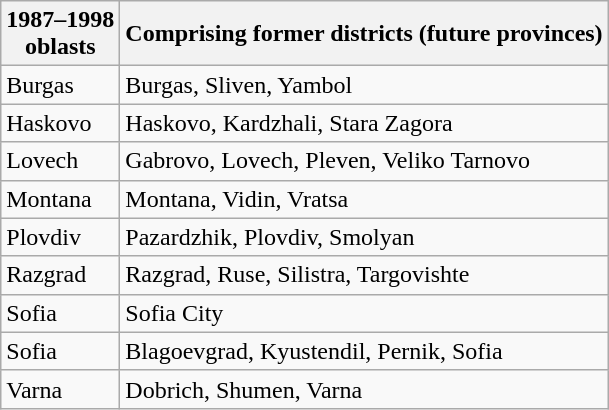<table class="wikitable">
<tr>
<th>1987–1998<br>oblasts</th>
<th>Comprising former districts (future provinces)</tr></th>
<td>Burgas</td>
<td>Burgas, Sliven, Yambol</tr></td>
<td>Haskovo</td>
<td>Haskovo, Kardzhali, Stara Zagora</tr></td>
<td>Lovech</td>
<td>Gabrovo, Lovech, Pleven, Veliko Tarnovo</tr></td>
<td>Montana</td>
<td>Montana, Vidin, Vratsa</tr></td>
<td>Plovdiv</td>
<td>Pazardzhik, Plovdiv, Smolyan</tr></td>
<td>Razgrad</td>
<td>Razgrad, Ruse, Silistra, Targovishte</tr></td>
<td>Sofia</td>
<td>Sofia City</tr></td>
<td>Sofia</td>
<td>Blagoevgrad, Kyustendil, Pernik, Sofia</tr></td>
<td>Varna</td>
<td>Dobrich, Shumen, Varna</tr></td>
</tr>
</table>
